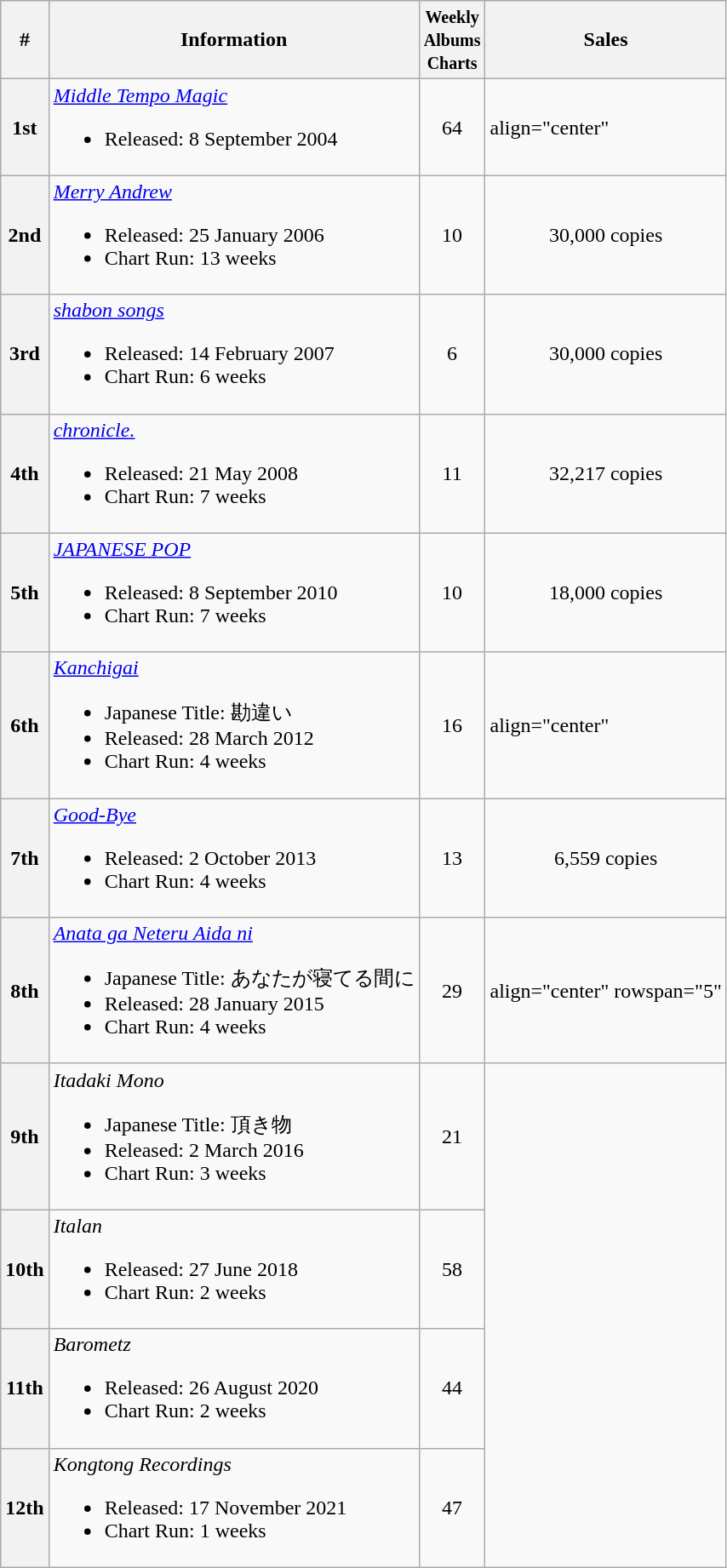<table class="wikitable">
<tr>
<th>#</th>
<th>Information</th>
<th><small>Weekly<br>Albums<br>Charts</small></th>
<th>Sales</th>
</tr>
<tr>
<th>1st</th>
<td><em><a href='#'>Middle Tempo Magic</a></em><br><ul><li>Released: 8 September 2004</li></ul></td>
<td align="center">64</td>
<td>align="center" </td>
</tr>
<tr>
<th>2nd</th>
<td><em><a href='#'>Merry Andrew</a></em><br><ul><li>Released: 25 January 2006</li><li>Chart Run: 13 weeks</li></ul></td>
<td align="center">10</td>
<td align="center">30,000 copies</td>
</tr>
<tr>
<th>3rd</th>
<td><em><a href='#'>shabon songs</a></em><br><ul><li>Released: 14 February 2007</li><li>Chart Run: 6 weeks</li></ul></td>
<td align="center">6</td>
<td align="center">30,000 copies</td>
</tr>
<tr>
<th>4th</th>
<td><em><a href='#'>chronicle.</a></em><br><ul><li>Released: 21 May 2008</li><li>Chart Run: 7 weeks</li></ul></td>
<td align="center">11</td>
<td align="center">32,217 copies</td>
</tr>
<tr>
<th>5th</th>
<td><em><a href='#'>JAPANESE POP</a></em><br><ul><li>Released: 8 September 2010</li><li>Chart Run: 7 weeks</li></ul></td>
<td align="center">10</td>
<td align="center">18,000 copies</td>
</tr>
<tr>
<th>6th</th>
<td><em><a href='#'>Kanchigai</a></em><br><ul><li>Japanese Title: 勘違い</li><li>Released: 28 March 2012</li><li>Chart Run: 4 weeks</li></ul></td>
<td align="center">16</td>
<td>align="center" </td>
</tr>
<tr>
<th>7th</th>
<td><em><a href='#'>Good-Bye</a></em><br><ul><li>Released: 2 October 2013</li><li>Chart Run: 4 weeks</li></ul></td>
<td align="center">13</td>
<td align="center">6,559 copies</td>
</tr>
<tr>
<th>8th</th>
<td><em><a href='#'>Anata ga Neteru Aida ni</a></em><br><ul><li>Japanese Title: あなたが寝てる間に</li><li>Released: 28 January 2015</li><li>Chart Run: 4 weeks</li></ul></td>
<td align="center">29</td>
<td>align="center" rowspan="5" </td>
</tr>
<tr>
<th>9th</th>
<td><em>Itadaki Mono</em><br><ul><li>Japanese Title: 頂き物</li><li>Released: 2 March 2016</li><li>Chart Run: 3 weeks</li></ul></td>
<td align="center">21</td>
</tr>
<tr>
<th>10th</th>
<td><em>Italan</em><br><ul><li>Released: 27 June 2018</li><li>Chart Run: 2 weeks</li></ul></td>
<td align="center">58</td>
</tr>
<tr>
<th>11th</th>
<td><em>Barometz</em><br><ul><li>Released: 26 August 2020</li><li>Chart Run: 2 weeks</li></ul></td>
<td align="center">44</td>
</tr>
<tr>
<th><strong>12th</strong></th>
<td><em>Kongtong Recordings</em><br><ul><li>Released: 17 November 2021</li><li>Chart Run: 1 weeks</li></ul></td>
<td align="center">47</td>
</tr>
</table>
